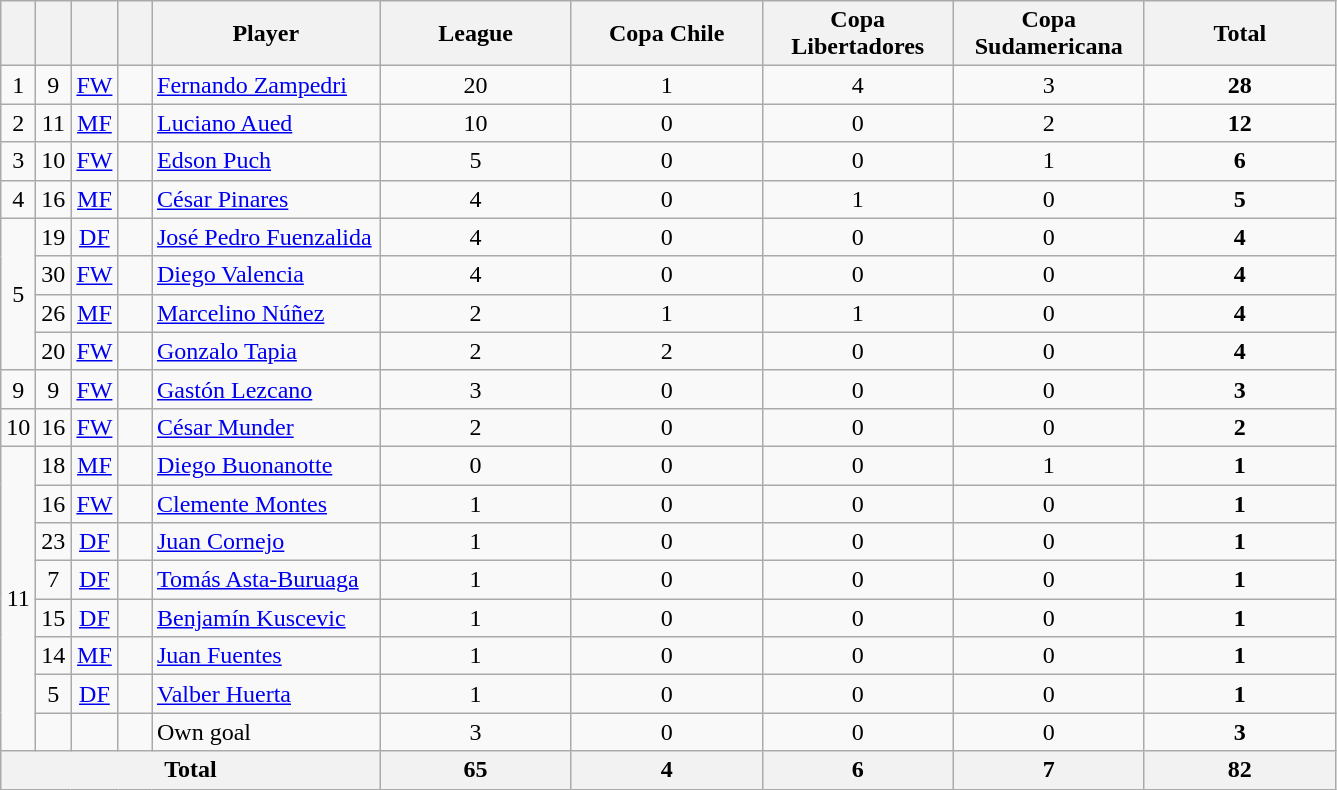<table class="wikitable sortable" style="text-align:center">
<tr>
<th width=15></th>
<th width=15></th>
<th width=15></th>
<th width=15></th>
<th width=145>Player</th>
<th width=120>League</th>
<th width=120>Copa Chile</th>
<th width=120>Copa<br>Libertadores</th>
<th width=120>Copa<br>Sudamericana</th>
<th width=120>Total</th>
</tr>
<tr>
<td>1</td>
<td>9</td>
<td><a href='#'>FW</a></td>
<td></td>
<td align=left><a href='#'>Fernando Zampedri</a></td>
<td>20</td>
<td>1</td>
<td>4</td>
<td>3</td>
<td><strong>28</strong></td>
</tr>
<tr>
<td>2</td>
<td>11</td>
<td><a href='#'>MF</a></td>
<td></td>
<td align="left"><a href='#'>Luciano Aued</a></td>
<td>10</td>
<td>0</td>
<td>0</td>
<td>2</td>
<td><strong>12</strong></td>
</tr>
<tr>
<td>3</td>
<td>10</td>
<td><a href='#'>FW</a></td>
<td></td>
<td align="left"><a href='#'>Edson Puch</a></td>
<td>5</td>
<td>0</td>
<td>0</td>
<td>1</td>
<td><strong>6</strong></td>
</tr>
<tr>
<td>4</td>
<td>16</td>
<td><a href='#'>MF</a></td>
<td></td>
<td align="left"><a href='#'>César Pinares</a></td>
<td>4</td>
<td>0</td>
<td>1</td>
<td>0</td>
<td><strong>5</strong></td>
</tr>
<tr>
<td rowspan="4">5</td>
<td>19</td>
<td><a href='#'>DF</a></td>
<td></td>
<td align=left><a href='#'>José Pedro Fuenzalida</a></td>
<td>4</td>
<td>0</td>
<td>0</td>
<td>0</td>
<td><strong>4</strong></td>
</tr>
<tr>
<td>30</td>
<td><a href='#'>FW</a></td>
<td></td>
<td align="left"><a href='#'>Diego Valencia</a></td>
<td>4</td>
<td>0</td>
<td>0</td>
<td>0</td>
<td><strong>4</strong></td>
</tr>
<tr>
<td>26</td>
<td><a href='#'>MF</a></td>
<td></td>
<td align="left"><a href='#'>Marcelino Núñez</a></td>
<td>2</td>
<td>1</td>
<td>1</td>
<td>0</td>
<td><strong>4</strong></td>
</tr>
<tr>
<td>20</td>
<td><a href='#'>FW</a></td>
<td></td>
<td align="left"><a href='#'>Gonzalo Tapia</a></td>
<td>2</td>
<td>2</td>
<td>0</td>
<td>0</td>
<td><strong>4</strong></td>
</tr>
<tr>
<td>9</td>
<td>9</td>
<td><a href='#'>FW</a></td>
<td></td>
<td align="left"><a href='#'>Gastón Lezcano</a></td>
<td>3</td>
<td>0</td>
<td>0</td>
<td>0</td>
<td><strong>3</strong></td>
</tr>
<tr>
<td>10</td>
<td>16</td>
<td><a href='#'>FW</a></td>
<td></td>
<td align="left"><a href='#'>César Munder</a></td>
<td>2</td>
<td>0</td>
<td>0</td>
<td>0</td>
<td><strong>2</strong></td>
</tr>
<tr>
<td rowspan="8">11</td>
<td>18</td>
<td><a href='#'>MF</a></td>
<td></td>
<td align="left"><a href='#'>Diego Buonanotte</a></td>
<td>0</td>
<td>0</td>
<td>0</td>
<td>1</td>
<td><strong>1</strong></td>
</tr>
<tr>
<td>16</td>
<td><a href='#'>FW</a></td>
<td></td>
<td align="left"><a href='#'>Clemente Montes</a></td>
<td>1</td>
<td>0</td>
<td>0</td>
<td>0</td>
<td><strong>1</strong></td>
</tr>
<tr>
<td>23</td>
<td><a href='#'>DF</a></td>
<td></td>
<td align="left"><a href='#'>Juan Cornejo</a></td>
<td>1</td>
<td>0</td>
<td>0</td>
<td>0</td>
<td><strong>1</strong></td>
</tr>
<tr>
<td>7</td>
<td><a href='#'>DF</a></td>
<td></td>
<td align=left><a href='#'>Tomás Asta-Buruaga</a></td>
<td>1</td>
<td>0</td>
<td>0</td>
<td>0</td>
<td><strong>1</strong></td>
</tr>
<tr>
<td>15</td>
<td><a href='#'>DF</a></td>
<td></td>
<td align="left"><a href='#'>Benjamín Kuscevic</a></td>
<td>1</td>
<td>0</td>
<td>0</td>
<td>0</td>
<td><strong>1</strong></td>
</tr>
<tr>
<td>14</td>
<td><a href='#'>MF</a></td>
<td></td>
<td align="left"><a href='#'>Juan Fuentes</a></td>
<td>1</td>
<td>0</td>
<td>0</td>
<td>0</td>
<td><strong>1</strong></td>
</tr>
<tr>
<td>5</td>
<td><a href='#'>DF</a></td>
<td></td>
<td align="left"><a href='#'>Valber Huerta</a></td>
<td>1</td>
<td>0</td>
<td>0</td>
<td>0</td>
<td><strong>1</strong></td>
</tr>
<tr>
<td></td>
<td></td>
<td></td>
<td align="left">Own goal</td>
<td>3</td>
<td>0</td>
<td>0</td>
<td>0</td>
<td><strong>3</strong></td>
</tr>
<tr>
<th colspan="5">Total</th>
<th>65</th>
<th>4</th>
<th>6</th>
<th>7</th>
<th>82</th>
</tr>
</table>
